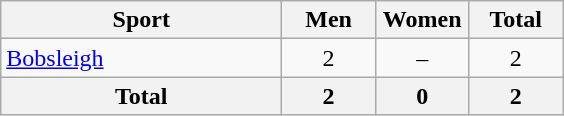<table class="wikitable sortable" style="text-align:center;">
<tr>
<th width=180>Sport</th>
<th width=55>Men</th>
<th width=55>Women</th>
<th width=55>Total</th>
</tr>
<tr>
<td align=left><a href='#'>Bobsleigh</a></td>
<td>2</td>
<td>–</td>
<td>2</td>
</tr>
<tr>
<th>Total</th>
<th>2</th>
<th>0</th>
<th>2</th>
</tr>
</table>
